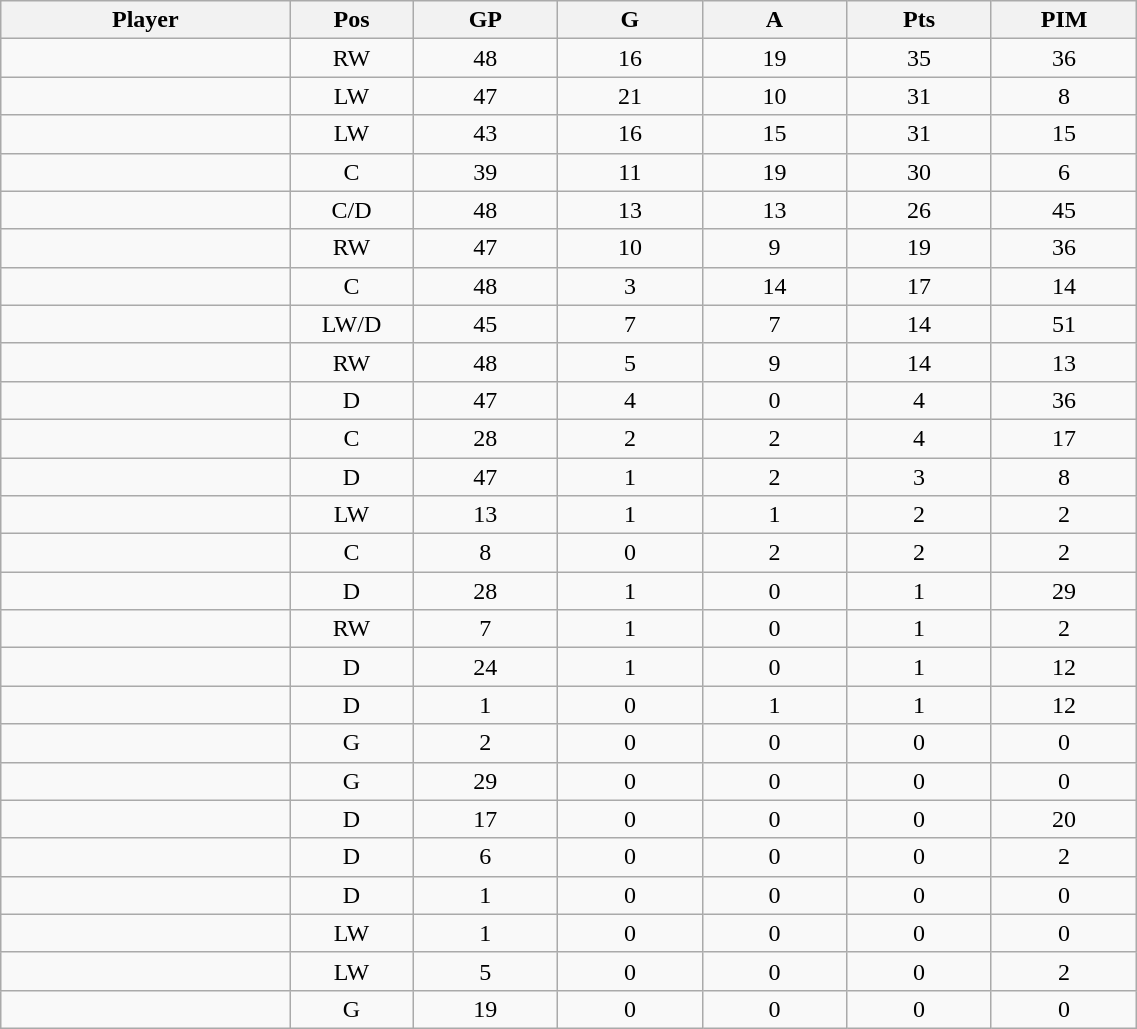<table class="wikitable sortable" width="60%">
<tr ALIGN="center">
<th bgcolor="#DDDDFF" width="10%">Player</th>
<th bgcolor="#DDDDFF" width="3%" title="Position">Pos</th>
<th bgcolor="#DDDDFF" width="5%" title="Games played">GP</th>
<th bgcolor="#DDDDFF" width="5%" title="Goals">G</th>
<th bgcolor="#DDDDFF" width="5%" title="Assists">A</th>
<th bgcolor="#DDDDFF" width="5%" title="Points">Pts</th>
<th bgcolor="#DDDDFF" width="5%" title="Penalties in Minutes">PIM</th>
</tr>
<tr align="center">
<td align="right"></td>
<td>RW</td>
<td>48</td>
<td>16</td>
<td>19</td>
<td>35</td>
<td>36</td>
</tr>
<tr align="center">
<td align="right"></td>
<td>LW</td>
<td>47</td>
<td>21</td>
<td>10</td>
<td>31</td>
<td>8</td>
</tr>
<tr align="center">
<td align="right"></td>
<td>LW</td>
<td>43</td>
<td>16</td>
<td>15</td>
<td>31</td>
<td>15</td>
</tr>
<tr align="center">
<td align="right"></td>
<td>C</td>
<td>39</td>
<td>11</td>
<td>19</td>
<td>30</td>
<td>6</td>
</tr>
<tr align="center">
<td align="right"></td>
<td>C/D</td>
<td>48</td>
<td>13</td>
<td>13</td>
<td>26</td>
<td>45</td>
</tr>
<tr align="center">
<td align="right"></td>
<td>RW</td>
<td>47</td>
<td>10</td>
<td>9</td>
<td>19</td>
<td>36</td>
</tr>
<tr align="center">
<td align="right"></td>
<td>C</td>
<td>48</td>
<td>3</td>
<td>14</td>
<td>17</td>
<td>14</td>
</tr>
<tr align="center">
<td align="right"></td>
<td>LW/D</td>
<td>45</td>
<td>7</td>
<td>7</td>
<td>14</td>
<td>51</td>
</tr>
<tr align="center">
<td align="right"></td>
<td>RW</td>
<td>48</td>
<td>5</td>
<td>9</td>
<td>14</td>
<td>13</td>
</tr>
<tr align="center">
<td align="right"></td>
<td>D</td>
<td>47</td>
<td>4</td>
<td>0</td>
<td>4</td>
<td>36</td>
</tr>
<tr align="center">
<td align="right"></td>
<td>C</td>
<td>28</td>
<td>2</td>
<td>2</td>
<td>4</td>
<td>17</td>
</tr>
<tr align="center">
<td align="right"></td>
<td>D</td>
<td>47</td>
<td>1</td>
<td>2</td>
<td>3</td>
<td>8</td>
</tr>
<tr align="center">
<td align="right"></td>
<td>LW</td>
<td>13</td>
<td>1</td>
<td>1</td>
<td>2</td>
<td>2</td>
</tr>
<tr align="center">
<td align="right"></td>
<td>C</td>
<td>8</td>
<td>0</td>
<td>2</td>
<td>2</td>
<td>2</td>
</tr>
<tr align="center">
<td align="right"></td>
<td>D</td>
<td>28</td>
<td>1</td>
<td>0</td>
<td>1</td>
<td>29</td>
</tr>
<tr align="center">
<td align="right"></td>
<td>RW</td>
<td>7</td>
<td>1</td>
<td>0</td>
<td>1</td>
<td>2</td>
</tr>
<tr align="center">
<td align="right"></td>
<td>D</td>
<td>24</td>
<td>1</td>
<td>0</td>
<td>1</td>
<td>12</td>
</tr>
<tr align="center">
<td align="right"></td>
<td>D</td>
<td>1</td>
<td>0</td>
<td>1</td>
<td>1</td>
<td>12</td>
</tr>
<tr align="center">
<td align="right"></td>
<td>G</td>
<td>2</td>
<td>0</td>
<td>0</td>
<td>0</td>
<td>0</td>
</tr>
<tr align="center">
<td align="right"></td>
<td>G</td>
<td>29</td>
<td>0</td>
<td>0</td>
<td>0</td>
<td>0</td>
</tr>
<tr align="center">
<td align="right"></td>
<td>D</td>
<td>17</td>
<td>0</td>
<td>0</td>
<td>0</td>
<td>20</td>
</tr>
<tr align="center">
<td align="right"></td>
<td>D</td>
<td>6</td>
<td>0</td>
<td>0</td>
<td>0</td>
<td>2</td>
</tr>
<tr align="center">
<td align="right"></td>
<td>D</td>
<td>1</td>
<td>0</td>
<td>0</td>
<td>0</td>
<td>0</td>
</tr>
<tr align="center">
<td align="right"></td>
<td>LW</td>
<td>1</td>
<td>0</td>
<td>0</td>
<td>0</td>
<td>0</td>
</tr>
<tr align="center">
<td align="right"></td>
<td>LW</td>
<td>5</td>
<td>0</td>
<td>0</td>
<td>0</td>
<td>2</td>
</tr>
<tr align="center">
<td align="right"></td>
<td>G</td>
<td>19</td>
<td>0</td>
<td>0</td>
<td>0</td>
<td>0</td>
</tr>
</table>
